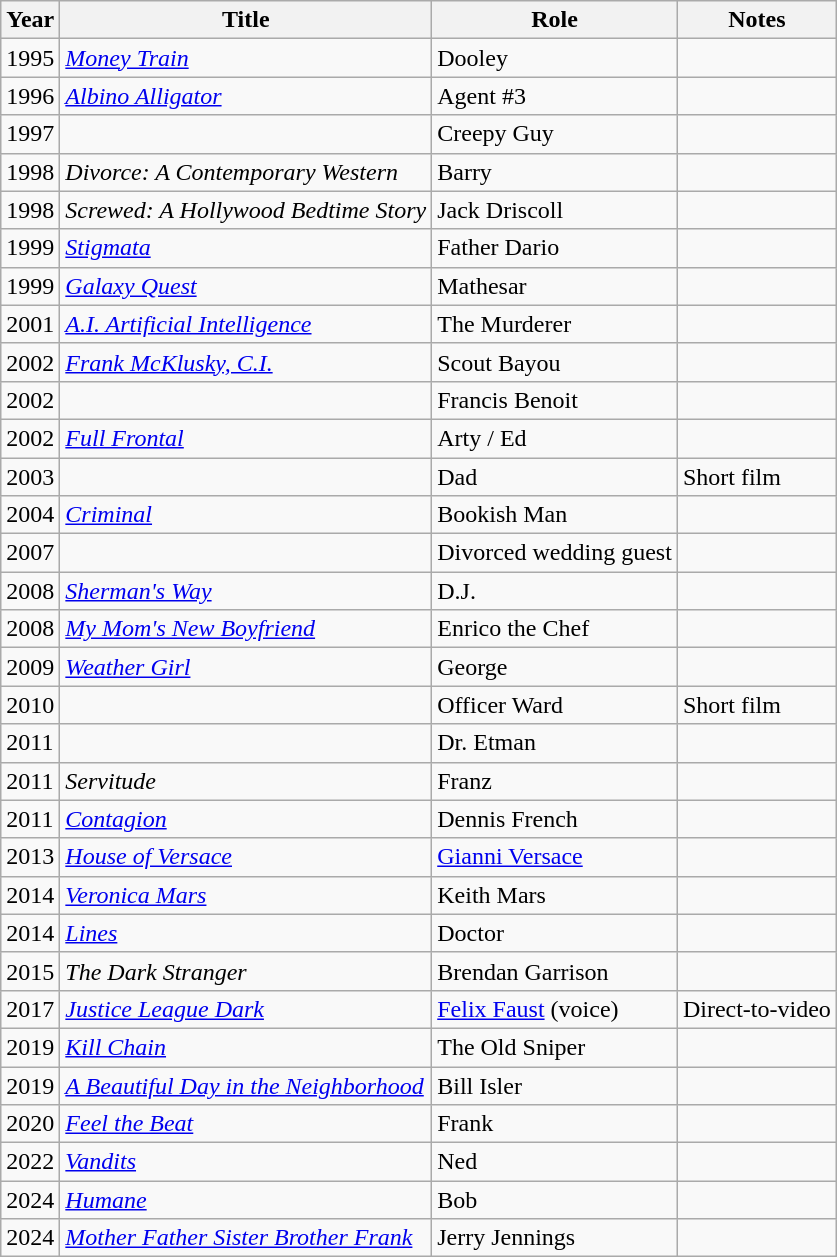<table class="wikitable sortable">
<tr>
<th scope="col">Year</th>
<th scope="col">Title</th>
<th scope="col">Role</th>
<th scope="col" class="unsortable">Notes</th>
</tr>
<tr>
<td>1995</td>
<td><em><a href='#'>Money Train</a></em></td>
<td>Dooley</td>
<td></td>
</tr>
<tr>
<td>1996</td>
<td><em><a href='#'>Albino Alligator</a></em></td>
<td>Agent #3</td>
<td></td>
</tr>
<tr>
<td>1997</td>
<td><em></em></td>
<td>Creepy Guy</td>
<td></td>
</tr>
<tr>
<td>1998</td>
<td><em>Divorce: A Contemporary Western</em></td>
<td>Barry</td>
<td></td>
</tr>
<tr>
<td>1998</td>
<td><em>Screwed: A Hollywood Bedtime Story</em></td>
<td>Jack Driscoll</td>
<td></td>
</tr>
<tr>
<td>1999</td>
<td><em><a href='#'>Stigmata</a></em></td>
<td>Father Dario</td>
<td></td>
</tr>
<tr>
<td>1999</td>
<td><em><a href='#'>Galaxy Quest</a></em></td>
<td>Mathesar</td>
<td></td>
</tr>
<tr>
<td>2001</td>
<td><em><a href='#'>A.I. Artificial Intelligence</a></em></td>
<td>The Murderer</td>
<td></td>
</tr>
<tr>
<td>2002</td>
<td><em><a href='#'>Frank McKlusky, C.I.</a></em></td>
<td>Scout Bayou</td>
<td></td>
</tr>
<tr>
<td>2002</td>
<td><em></em></td>
<td>Francis Benoit</td>
<td></td>
</tr>
<tr>
<td>2002</td>
<td><em><a href='#'>Full Frontal</a></em></td>
<td>Arty / Ed</td>
<td></td>
</tr>
<tr>
<td>2003</td>
<td><em></em></td>
<td>Dad</td>
<td>Short film</td>
</tr>
<tr>
<td>2004</td>
<td><em><a href='#'>Criminal</a></em></td>
<td>Bookish Man</td>
<td></td>
</tr>
<tr>
<td>2007</td>
<td><em></em></td>
<td>Divorced wedding guest</td>
<td></td>
</tr>
<tr>
<td>2008</td>
<td><em><a href='#'>Sherman's Way</a></em></td>
<td>D.J.</td>
<td></td>
</tr>
<tr>
<td>2008</td>
<td><em><a href='#'>My Mom's New Boyfriend</a></em></td>
<td>Enrico the Chef</td>
<td></td>
</tr>
<tr>
<td>2009</td>
<td><em><a href='#'>Weather Girl</a></em></td>
<td>George</td>
<td></td>
</tr>
<tr>
<td>2010</td>
<td><em></em></td>
<td>Officer Ward</td>
<td>Short film</td>
</tr>
<tr>
<td>2011</td>
<td><em></em></td>
<td>Dr. Etman</td>
<td></td>
</tr>
<tr>
<td>2011</td>
<td><em>Servitude</em></td>
<td>Franz</td>
<td></td>
</tr>
<tr>
<td>2011</td>
<td><em><a href='#'>Contagion</a></em></td>
<td>Dennis French</td>
<td></td>
</tr>
<tr>
<td>2013</td>
<td><em><a href='#'>House of Versace</a></em></td>
<td><a href='#'>Gianni Versace</a></td>
<td></td>
</tr>
<tr>
<td>2014</td>
<td><em><a href='#'>Veronica Mars</a></em></td>
<td>Keith Mars</td>
<td></td>
</tr>
<tr>
<td>2014</td>
<td><em><a href='#'>Lines</a></em></td>
<td>Doctor</td>
<td></td>
</tr>
<tr>
<td>2015</td>
<td data-sort-value="Dark Stranger, The"><em>The Dark Stranger</em></td>
<td>Brendan Garrison</td>
<td></td>
</tr>
<tr>
<td>2017</td>
<td><em><a href='#'>Justice League Dark</a></em></td>
<td><a href='#'>Felix Faust</a> (voice)</td>
<td>Direct-to-video</td>
</tr>
<tr>
<td>2019</td>
<td><em><a href='#'>Kill Chain</a></em></td>
<td>The Old Sniper</td>
<td></td>
</tr>
<tr>
<td>2019</td>
<td data-sort-value="Beautiful Day in the Neighborhood, A"><em><a href='#'>A Beautiful Day in the Neighborhood</a></em></td>
<td>Bill Isler</td>
<td></td>
</tr>
<tr>
<td>2020</td>
<td><em><a href='#'>Feel the Beat</a></em></td>
<td>Frank</td>
<td></td>
</tr>
<tr>
<td>2022</td>
<td><em><a href='#'>Vandits</a></em></td>
<td>Ned</td>
<td></td>
</tr>
<tr>
<td>2024</td>
<td><em><a href='#'>Humane</a></em></td>
<td>Bob</td>
<td></td>
</tr>
<tr>
<td>2024</td>
<td><em><a href='#'>Mother Father Sister Brother Frank</a></em></td>
<td>Jerry Jennings</td>
<td></td>
</tr>
</table>
